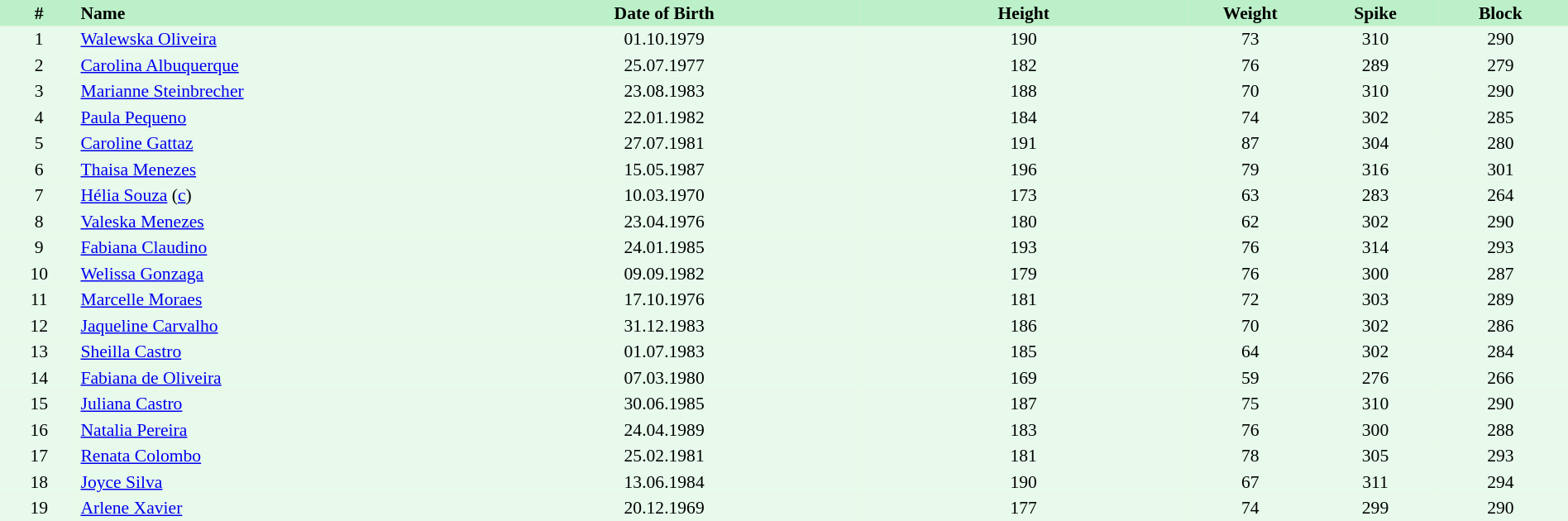<table border=0 cellpadding=2 cellspacing=0  |- bgcolor=#FFECCE style="text-align:center; font-size:90%;" width=100%>
<tr bgcolor=#BBF0C9>
<th width=5%>#</th>
<th width=25% align=left>Name</th>
<th width=25%>Date of Birth</th>
<th width=21%>Height</th>
<th width=8%>Weight</th>
<th width=8%>Spike</th>
<th width=8%>Block</th>
<th></th>
</tr>
<tr bgcolor=#E7FAEC>
<td>1</td>
<td align=left><a href='#'>Walewska Oliveira</a></td>
<td>01.10.1979</td>
<td>190</td>
<td>73</td>
<td>310</td>
<td>290</td>
<td></td>
</tr>
<tr bgcolor=#E7FAEC>
<td>2</td>
<td align=left><a href='#'>Carolina Albuquerque</a></td>
<td>25.07.1977</td>
<td>182</td>
<td>76</td>
<td>289</td>
<td>279</td>
<td></td>
</tr>
<tr bgcolor=#E7FAEC>
<td>3</td>
<td align=left><a href='#'>Marianne Steinbrecher</a></td>
<td>23.08.1983</td>
<td>188</td>
<td>70</td>
<td>310</td>
<td>290</td>
<td></td>
</tr>
<tr bgcolor=#E7FAEC>
<td>4</td>
<td align=left><a href='#'>Paula Pequeno</a></td>
<td>22.01.1982</td>
<td>184</td>
<td>74</td>
<td>302</td>
<td>285</td>
<td></td>
</tr>
<tr bgcolor=#E7FAEC>
<td>5</td>
<td align=left><a href='#'>Caroline Gattaz</a></td>
<td>27.07.1981</td>
<td>191</td>
<td>87</td>
<td>304</td>
<td>280</td>
<td></td>
</tr>
<tr bgcolor=#E7FAEC>
<td>6</td>
<td align=left><a href='#'>Thaisa Menezes</a></td>
<td>15.05.1987</td>
<td>196</td>
<td>79</td>
<td>316</td>
<td>301</td>
<td></td>
</tr>
<tr bgcolor=#E7FAEC>
<td>7</td>
<td align=left><a href='#'>Hélia Souza</a> (<a href='#'>c</a>)</td>
<td>10.03.1970</td>
<td>173</td>
<td>63</td>
<td>283</td>
<td>264</td>
<td></td>
</tr>
<tr bgcolor=#E7FAEC>
<td>8</td>
<td align=left><a href='#'>Valeska Menezes</a></td>
<td>23.04.1976</td>
<td>180</td>
<td>62</td>
<td>302</td>
<td>290</td>
<td></td>
</tr>
<tr bgcolor=#E7FAEC>
<td>9</td>
<td align=left><a href='#'>Fabiana Claudino</a></td>
<td>24.01.1985</td>
<td>193</td>
<td>76</td>
<td>314</td>
<td>293</td>
<td></td>
</tr>
<tr bgcolor=#E7FAEC>
<td>10</td>
<td align=left><a href='#'>Welissa Gonzaga</a></td>
<td>09.09.1982</td>
<td>179</td>
<td>76</td>
<td>300</td>
<td>287</td>
<td></td>
</tr>
<tr bgcolor=#E7FAEC>
<td>11</td>
<td align=left><a href='#'>Marcelle Moraes</a></td>
<td>17.10.1976</td>
<td>181</td>
<td>72</td>
<td>303</td>
<td>289</td>
<td></td>
</tr>
<tr bgcolor=#E7FAEC>
<td>12</td>
<td align=left><a href='#'>Jaqueline Carvalho</a></td>
<td>31.12.1983</td>
<td>186</td>
<td>70</td>
<td>302</td>
<td>286</td>
<td></td>
</tr>
<tr bgcolor=#E7FAEC>
<td>13</td>
<td align=left><a href='#'>Sheilla Castro</a></td>
<td>01.07.1983</td>
<td>185</td>
<td>64</td>
<td>302</td>
<td>284</td>
<td></td>
</tr>
<tr bgcolor=#E7FAEC>
<td>14</td>
<td align=left><a href='#'>Fabiana de Oliveira</a></td>
<td>07.03.1980</td>
<td>169</td>
<td>59</td>
<td>276</td>
<td>266</td>
<td></td>
</tr>
<tr bgcolor=#E7FAEC>
<td>15</td>
<td align=left><a href='#'>Juliana Castro</a></td>
<td>30.06.1985</td>
<td>187</td>
<td>75</td>
<td>310</td>
<td>290</td>
<td></td>
</tr>
<tr bgcolor=#E7FAEC>
<td>16</td>
<td align=left><a href='#'>Natalia Pereira</a></td>
<td>24.04.1989</td>
<td>183</td>
<td>76</td>
<td>300</td>
<td>288</td>
<td></td>
</tr>
<tr bgcolor=#E7FAEC>
<td>17</td>
<td align=left><a href='#'>Renata Colombo</a></td>
<td>25.02.1981</td>
<td>181</td>
<td>78</td>
<td>305</td>
<td>293</td>
<td></td>
</tr>
<tr bgcolor=#E7FAEC>
<td>18</td>
<td align=left><a href='#'>Joyce Silva</a></td>
<td>13.06.1984</td>
<td>190</td>
<td>67</td>
<td>311</td>
<td>294</td>
<td></td>
</tr>
<tr bgcolor=#E7FAEC>
<td>19</td>
<td align=left><a href='#'>Arlene Xavier</a></td>
<td>20.12.1969</td>
<td>177</td>
<td>74</td>
<td>299</td>
<td>290</td>
<td></td>
</tr>
</table>
